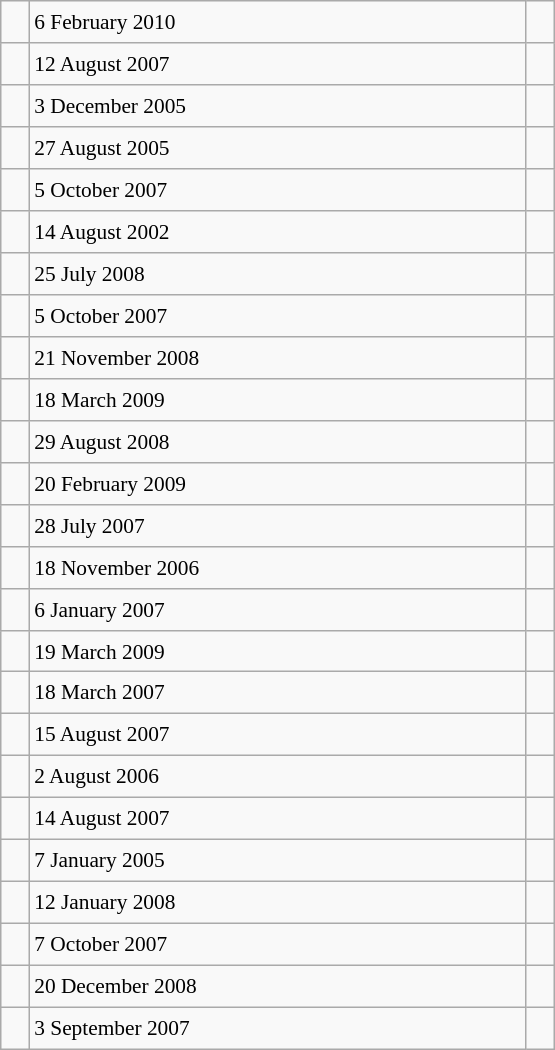<table class="wikitable" style="font-size: 89%; float: left; width: 26em; margin-right: 1em; height: 700px">
<tr>
<td></td>
<td>6 February 2010</td>
<td></td>
</tr>
<tr>
<td></td>
<td>12 August 2007</td>
<td></td>
</tr>
<tr>
<td></td>
<td>3 December 2005</td>
<td></td>
</tr>
<tr>
<td></td>
<td>27 August 2005</td>
<td></td>
</tr>
<tr>
<td></td>
<td>5 October 2007</td>
<td></td>
</tr>
<tr>
<td></td>
<td>14 August 2002</td>
<td></td>
</tr>
<tr>
<td></td>
<td>25 July 2008</td>
<td></td>
</tr>
<tr>
<td></td>
<td>5 October 2007</td>
<td></td>
</tr>
<tr>
<td></td>
<td>21 November 2008</td>
<td></td>
</tr>
<tr>
<td></td>
<td>18 March 2009</td>
<td></td>
</tr>
<tr>
<td></td>
<td>29 August 2008</td>
<td></td>
</tr>
<tr>
<td></td>
<td>20 February 2009</td>
<td></td>
</tr>
<tr>
<td></td>
<td>28 July 2007</td>
<td></td>
</tr>
<tr>
<td></td>
<td>18 November 2006</td>
<td></td>
</tr>
<tr>
<td></td>
<td>6 January 2007</td>
<td></td>
</tr>
<tr>
<td></td>
<td>19 March 2009</td>
<td></td>
</tr>
<tr>
<td></td>
<td>18 March 2007</td>
<td></td>
</tr>
<tr>
<td></td>
<td>15 August 2007</td>
<td></td>
</tr>
<tr>
<td></td>
<td>2 August 2006</td>
<td></td>
</tr>
<tr>
<td></td>
<td>14 August 2007</td>
<td></td>
</tr>
<tr>
<td></td>
<td>7 January 2005</td>
<td></td>
</tr>
<tr>
<td></td>
<td>12 January 2008</td>
<td></td>
</tr>
<tr>
<td></td>
<td>7 October 2007</td>
<td></td>
</tr>
<tr>
<td></td>
<td>20 December 2008</td>
<td></td>
</tr>
<tr>
<td></td>
<td>3 September 2007</td>
<td></td>
</tr>
</table>
